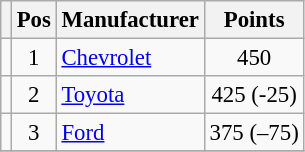<table class="wikitable" style="font-size: 95%;">
<tr>
<th></th>
<th>Pos</th>
<th>Manufacturer</th>
<th>Points</th>
</tr>
<tr>
<td align="left"></td>
<td style="text-align:center;">1</td>
<td><a href='#'>Chevrolet</a></td>
<td style="text-align:center;">450</td>
</tr>
<tr>
<td align="left"></td>
<td style="text-align:center;">2</td>
<td><a href='#'>Toyota</a></td>
<td style="text-align:center;">425 (-25)</td>
</tr>
<tr>
<td align="left"></td>
<td style="text-align:center;">3</td>
<td><a href='#'>Ford</a></td>
<td style="text-align:center;">375 (–75)</td>
</tr>
<tr class="sortbottom">
</tr>
</table>
